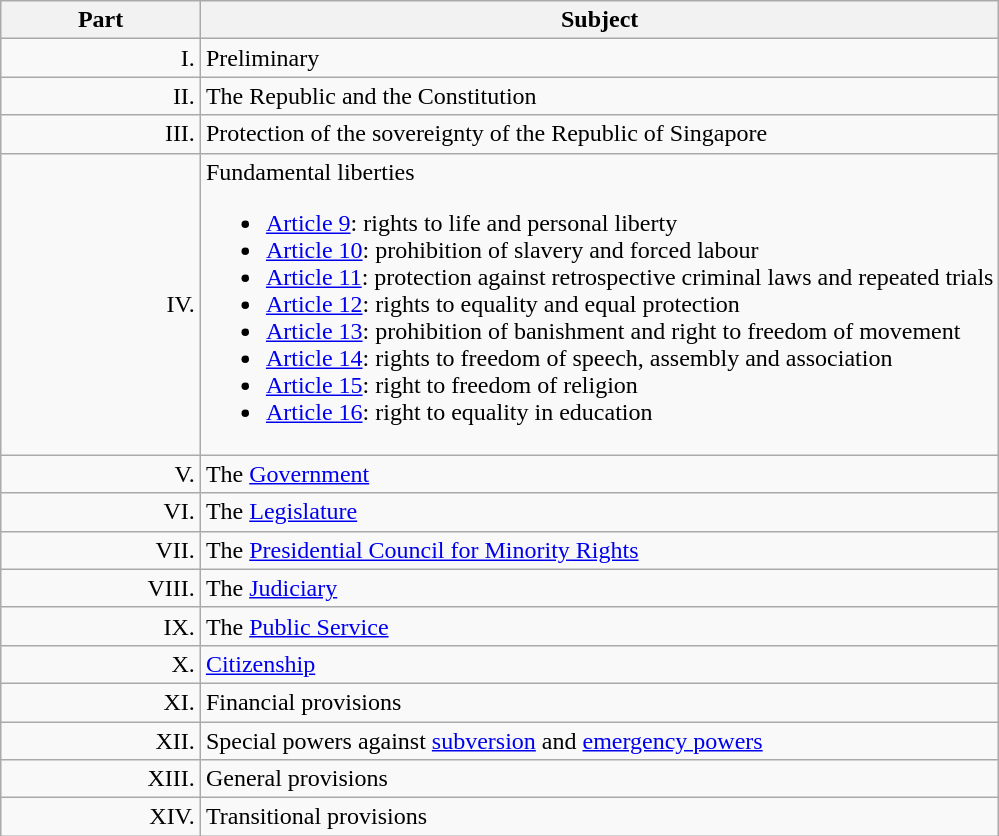<table class=wikitable align=center>
<tr>
<th width=20%>Part</th>
<th width=80%>Subject</th>
</tr>
<tr>
<td align=right>I.</td>
<td>Preliminary</td>
</tr>
<tr>
<td align=right>II.</td>
<td>The Republic and the Constitution</td>
</tr>
<tr>
<td align=right>III.</td>
<td>Protection of the sovereignty of the Republic of Singapore</td>
</tr>
<tr>
<td align=right>IV.</td>
<td>Fundamental liberties<br><ul><li><a href='#'>Article 9</a>: rights to life and personal liberty</li><li><a href='#'>Article 10</a>: prohibition of slavery and forced labour</li><li><a href='#'>Article 11</a>: protection against retrospective criminal laws and repeated trials</li><li><a href='#'>Article 12</a>: rights to equality and equal protection</li><li><a href='#'>Article 13</a>: prohibition of banishment and right to freedom of movement</li><li><a href='#'>Article 14</a>: rights to freedom of speech, assembly and association</li><li><a href='#'>Article 15</a>: right to freedom of religion</li><li><a href='#'>Article 16</a>: right to equality in education</li></ul></td>
</tr>
<tr>
<td align=right>V.</td>
<td>The <a href='#'>Government</a></td>
</tr>
<tr>
<td align=right>VI.</td>
<td>The <a href='#'>Legislature</a></td>
</tr>
<tr>
<td align=right>VII.</td>
<td>The <a href='#'>Presidential Council for Minority Rights</a></td>
</tr>
<tr>
<td align=right>VIII.</td>
<td>The <a href='#'>Judiciary</a></td>
</tr>
<tr>
<td align=right>IX.</td>
<td>The <a href='#'>Public Service</a></td>
</tr>
<tr>
<td align=right>X.</td>
<td><a href='#'>Citizenship</a></td>
</tr>
<tr>
<td align=right>XI.</td>
<td>Financial provisions</td>
</tr>
<tr>
<td align=right>XII.</td>
<td>Special powers against <a href='#'>subversion</a> and <a href='#'>emergency powers</a></td>
</tr>
<tr>
<td align=right>XIII.</td>
<td>General provisions</td>
</tr>
<tr>
<td align=right>XIV.</td>
<td>Transitional provisions</td>
</tr>
</table>
